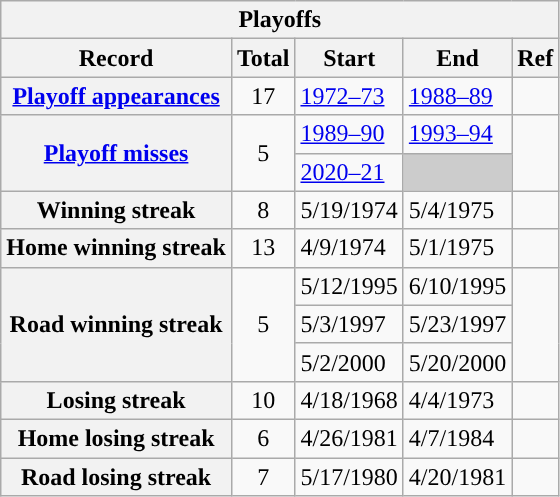<table class="wikitable plainrowheaders">
<tr>
<th colspan="5" align="center">Playoffs</th>
</tr>
<tr>
<th scope="col">Record</th>
<th scope="col">Total</th>
<th scope="col">Start</th>
<th scope="col">End</th>
<th scope="col">Ref</th>
</tr>
<tr>
<th scope="row"><a href='#'>Playoff appearances</a></th>
<td align="center">17</td>
<td><a href='#'>1972–73</a></td>
<td><a href='#'>1988–89</a></td>
<td></td>
</tr>
<tr>
<th scope="row" rowspan="2"><a href='#'>Playoff misses</a></th>
<td align="center" rowspan="2">5</td>
<td><a href='#'>1989–90</a></td>
<td><a href='#'>1993–94</a></td>
<td rowspan="2"></td>
</tr>
<tr>
<td><a href='#'>2020–21</a></td>
<td style="background:#ccc"></td>
</tr>
<tr>
<th scope="row">Winning streak</th>
<td align="center">8</td>
<td>5/19/1974</td>
<td>5/4/1975</td>
<td></td>
</tr>
<tr>
<th scope="row">Home winning streak</th>
<td align="center">13</td>
<td>4/9/1974</td>
<td>5/1/1975</td>
<td></td>
</tr>
<tr>
<th scope="row" rowspan="3">Road winning streak</th>
<td align="center" rowspan="3">5</td>
<td>5/12/1995</td>
<td>6/10/1995</td>
<td rowspan="3"></td>
</tr>
<tr>
<td>5/3/1997</td>
<td>5/23/1997</td>
</tr>
<tr>
<td>5/2/2000</td>
<td>5/20/2000</td>
</tr>
<tr>
<th scope="row">Losing streak</th>
<td align="center">10</td>
<td>4/18/1968</td>
<td>4/4/1973</td>
<td></td>
</tr>
<tr>
<th scope="row">Home losing streak</th>
<td align="center">6</td>
<td>4/26/1981</td>
<td>4/7/1984</td>
<td></td>
</tr>
<tr>
<th scope="row">Road losing streak</th>
<td align="center">7</td>
<td>5/17/1980</td>
<td>4/20/1981</td>
<td></td>
</tr>
</table>
